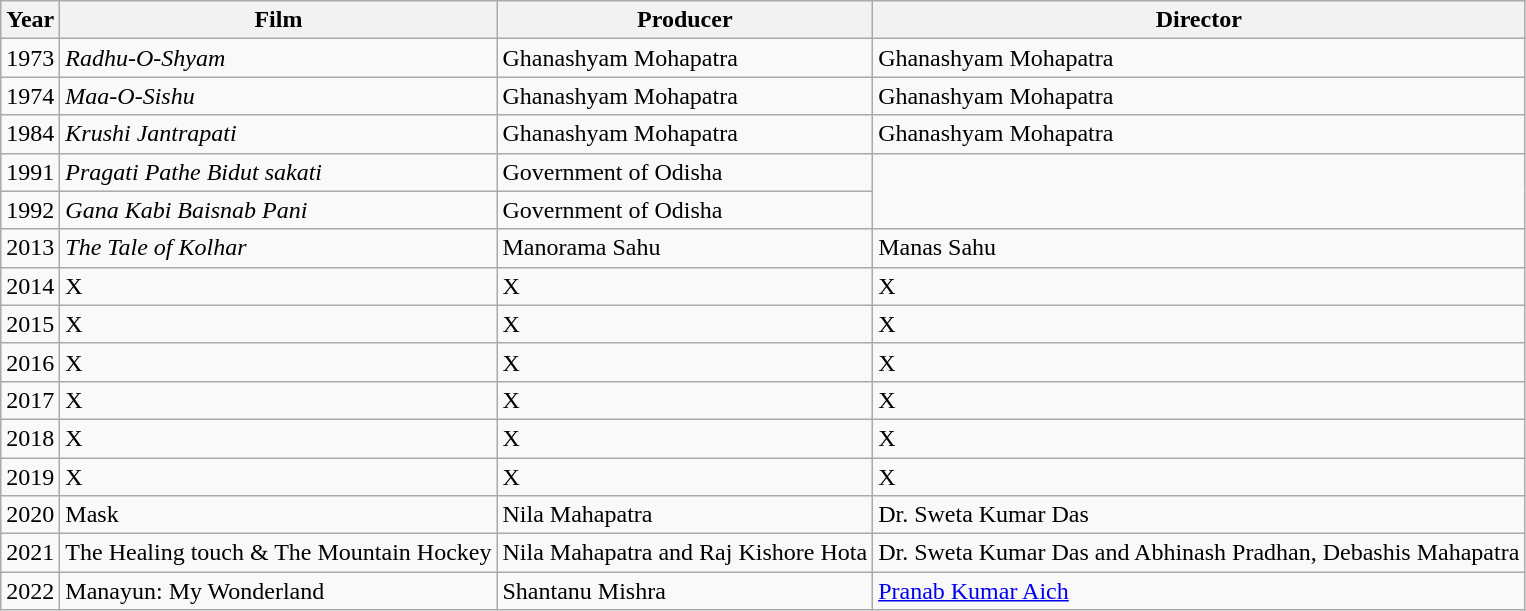<table class="wikitable sortable">
<tr>
<th>Year</th>
<th>Film</th>
<th>Producer</th>
<th>Director</th>
</tr>
<tr>
<td>1973</td>
<td><em>Radhu-O-Shyam</em></td>
<td>Ghanashyam Mohapatra</td>
<td>Ghanashyam Mohapatra</td>
</tr>
<tr>
<td>1974</td>
<td><em>Maa-O-Sishu</em></td>
<td>Ghanashyam Mohapatra</td>
<td>Ghanashyam Mohapatra</td>
</tr>
<tr>
<td>1984</td>
<td><em>Krushi Jantrapati</em></td>
<td>Ghanashyam Mohapatra</td>
<td>Ghanashyam Mohapatra</td>
</tr>
<tr>
<td>1991</td>
<td><em>Pragati Pathe Bidut sakati</em></td>
<td>Government of Odisha</td>
</tr>
<tr>
<td>1992</td>
<td><em>Gana Kabi Baisnab Pani</em></td>
<td>Government of Odisha</td>
</tr>
<tr>
<td>2013</td>
<td><em>The Tale of Kolhar</em></td>
<td>Manorama Sahu</td>
<td>Manas Sahu</td>
</tr>
<tr>
<td>2014</td>
<td>X</td>
<td>X</td>
<td>X</td>
</tr>
<tr>
<td>2015</td>
<td>X</td>
<td>X</td>
<td>X</td>
</tr>
<tr>
<td>2016</td>
<td>X</td>
<td>X</td>
<td>X</td>
</tr>
<tr>
<td>2017</td>
<td>X</td>
<td>X</td>
<td>X</td>
</tr>
<tr>
<td>2018</td>
<td>X</td>
<td>X</td>
<td>X</td>
</tr>
<tr>
<td>2019</td>
<td>X</td>
<td>X</td>
<td>X</td>
</tr>
<tr>
<td>2020</td>
<td>Mask</td>
<td>Nila Mahapatra</td>
<td>Dr. Sweta Kumar Das</td>
</tr>
<tr>
<td>2021</td>
<td>The Healing touch & The Mountain Hockey</td>
<td>Nila Mahapatra and Raj Kishore Hota</td>
<td>Dr. Sweta Kumar Das and Abhinash Pradhan, Debashis Mahapatra</td>
</tr>
<tr>
<td>2022</td>
<td>Manayun: My Wonderland</td>
<td>Shantanu Mishra</td>
<td><a href='#'>Pranab Kumar Aich</a></td>
</tr>
</table>
